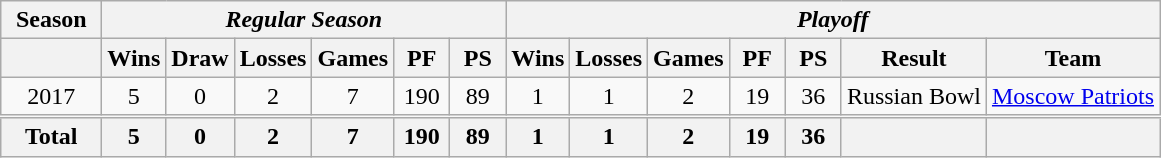<table class="wikitable" style="text-align: center;" align=center style="font-size: 95%;">
<tr>
<th width=60>Season</th>
<th colspan="6"><em>Regular Season</em></th>
<th colspan="7"><em>Playoff</em></th>
</tr>
<tr>
<th> </th>
<th width=30>Wins</th>
<th width=30>Draw</th>
<th width=30>Losses</th>
<th width=30>Games</th>
<th width=30>PF</th>
<th width=30>PS</th>
<th width=30>Wins</th>
<th width=30>Losses</th>
<th width=30>Games</th>
<th width=30>PF</th>
<th width=30>PS</th>
<th>Result</th>
<th>Team</th>
</tr>
<tr align=center>
<td>2017</td>
<td>5</td>
<td>0</td>
<td>2</td>
<td>7</td>
<td>190</td>
<td>89</td>
<td>1</td>
<td>1</td>
<td>2</td>
<td>19</td>
<td>36</td>
<td>Russian Bowl</td>
<td><a href='#'>Moscow Patriots</a></td>
</tr>
<tr style="border-top-style:double">
<th>Total</th>
<th>5</th>
<th>0</th>
<th>2</th>
<th>7</th>
<th>190</th>
<th>89</th>
<th>1</th>
<th>1</th>
<th>2</th>
<th>19</th>
<th>36</th>
<th></th>
<th></th>
</tr>
</table>
